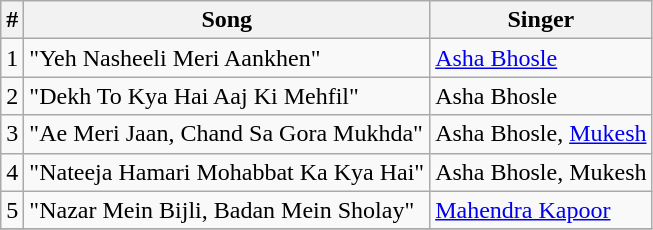<table class="wikitable">
<tr>
<th>#</th>
<th>Song</th>
<th>Singer</th>
</tr>
<tr>
<td>1</td>
<td>"Yeh Nasheeli Meri Aankhen"</td>
<td><a href='#'>Asha Bhosle</a></td>
</tr>
<tr>
<td>2</td>
<td>"Dekh To Kya Hai Aaj Ki Mehfil"</td>
<td>Asha Bhosle</td>
</tr>
<tr>
<td>3</td>
<td>"Ae Meri Jaan, Chand Sa Gora Mukhda"</td>
<td>Asha Bhosle, <a href='#'>Mukesh</a></td>
</tr>
<tr>
<td>4</td>
<td>"Nateeja Hamari Mohabbat Ka Kya Hai"</td>
<td>Asha Bhosle, Mukesh</td>
</tr>
<tr>
<td>5</td>
<td>"Nazar Mein Bijli, Badan Mein Sholay"</td>
<td><a href='#'>Mahendra Kapoor</a></td>
</tr>
<tr>
</tr>
</table>
